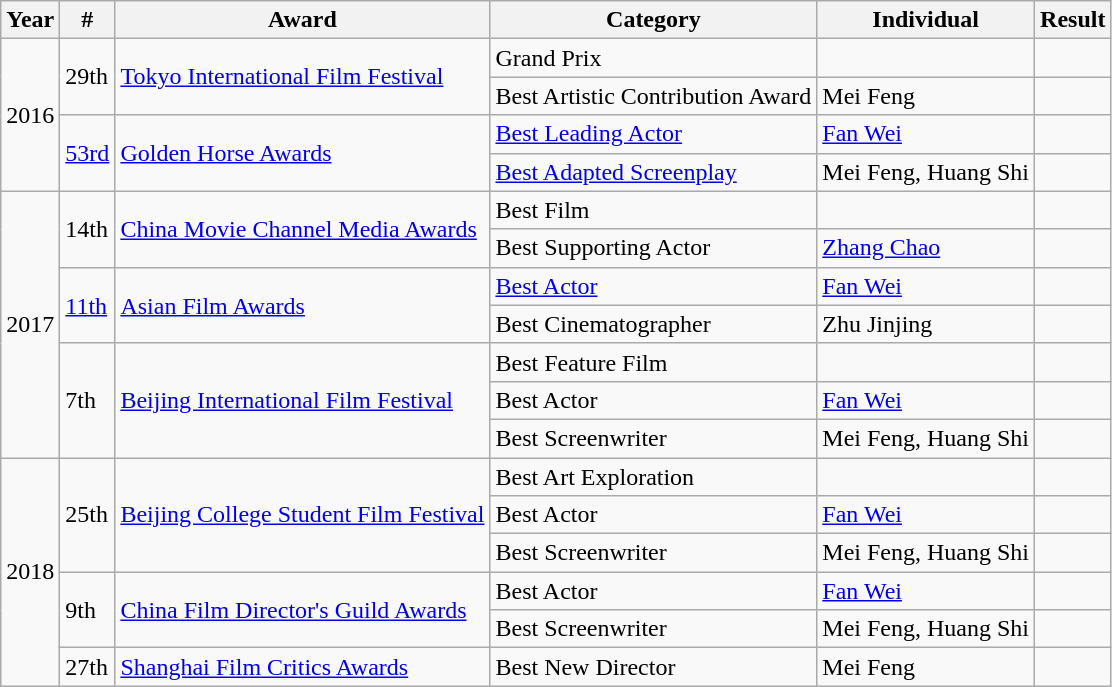<table class="wikitable">
<tr align=center>
<th>Year</th>
<th>#</th>
<th>Award</th>
<th>Category</th>
<th>Individual</th>
<th>Result</th>
</tr>
<tr>
<td rowspan=4>2016</td>
<td rowspan=2>29th</td>
<td rowspan=2><a href='#'>Tokyo International Film Festival</a></td>
<td>Grand Prix</td>
<td></td>
<td></td>
</tr>
<tr>
<td>Best Artistic Contribution Award</td>
<td>Mei Feng</td>
<td></td>
</tr>
<tr>
<td rowspan=2><a href='#'>53rd</a></td>
<td rowspan=2><a href='#'>Golden Horse Awards</a></td>
<td><a href='#'>Best Leading Actor</a></td>
<td><a href='#'>Fan Wei</a></td>
<td></td>
</tr>
<tr>
<td><a href='#'>Best Adapted Screenplay</a></td>
<td>Mei Feng, Huang Shi</td>
<td></td>
</tr>
<tr>
<td rowspan=7>2017</td>
<td rowspan=2>14th</td>
<td rowspan=2><a href='#'>China Movie Channel Media Awards</a></td>
<td>Best Film</td>
<td></td>
<td></td>
</tr>
<tr>
<td>Best Supporting Actor</td>
<td><a href='#'>Zhang Chao</a></td>
<td></td>
</tr>
<tr>
<td rowspan=2><a href='#'>11th</a></td>
<td rowspan=2><a href='#'>Asian Film Awards</a></td>
<td><a href='#'>Best Actor</a></td>
<td><a href='#'>Fan Wei</a></td>
<td></td>
</tr>
<tr>
<td>Best Cinematographer</td>
<td>Zhu Jinjing</td>
<td></td>
</tr>
<tr>
<td rowspan=3>7th</td>
<td rowspan=3><a href='#'>Beijing International Film Festival</a></td>
<td>Best Feature Film</td>
<td></td>
<td></td>
</tr>
<tr>
<td>Best Actor</td>
<td><a href='#'>Fan Wei</a></td>
<td></td>
</tr>
<tr>
<td>Best Screenwriter</td>
<td>Mei Feng, Huang Shi</td>
<td></td>
</tr>
<tr>
<td rowspan=6>2018</td>
<td rowspan=3>25th</td>
<td rowspan=3><a href='#'>Beijing College Student Film Festival</a></td>
<td>Best Art Exploration</td>
<td></td>
<td></td>
</tr>
<tr>
<td>Best Actor</td>
<td><a href='#'>Fan Wei</a></td>
<td></td>
</tr>
<tr>
<td>Best Screenwriter</td>
<td>Mei Feng, Huang Shi</td>
<td></td>
</tr>
<tr>
<td rowspan=2>9th</td>
<td rowspan=2><a href='#'>China Film Director's Guild Awards</a></td>
<td>Best Actor</td>
<td><a href='#'>Fan Wei</a></td>
<td></td>
</tr>
<tr>
<td>Best Screenwriter</td>
<td>Mei Feng, Huang Shi</td>
<td></td>
</tr>
<tr>
<td>27th</td>
<td><a href='#'>Shanghai Film Critics Awards</a></td>
<td>Best New Director</td>
<td>Mei Feng</td>
<td></td>
</tr>
</table>
